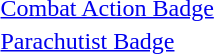<table>
<tr>
<td> <a href='#'>Combat Action Badge</a></td>
</tr>
<tr>
<td> <a href='#'>Parachutist Badge</a></td>
</tr>
</table>
